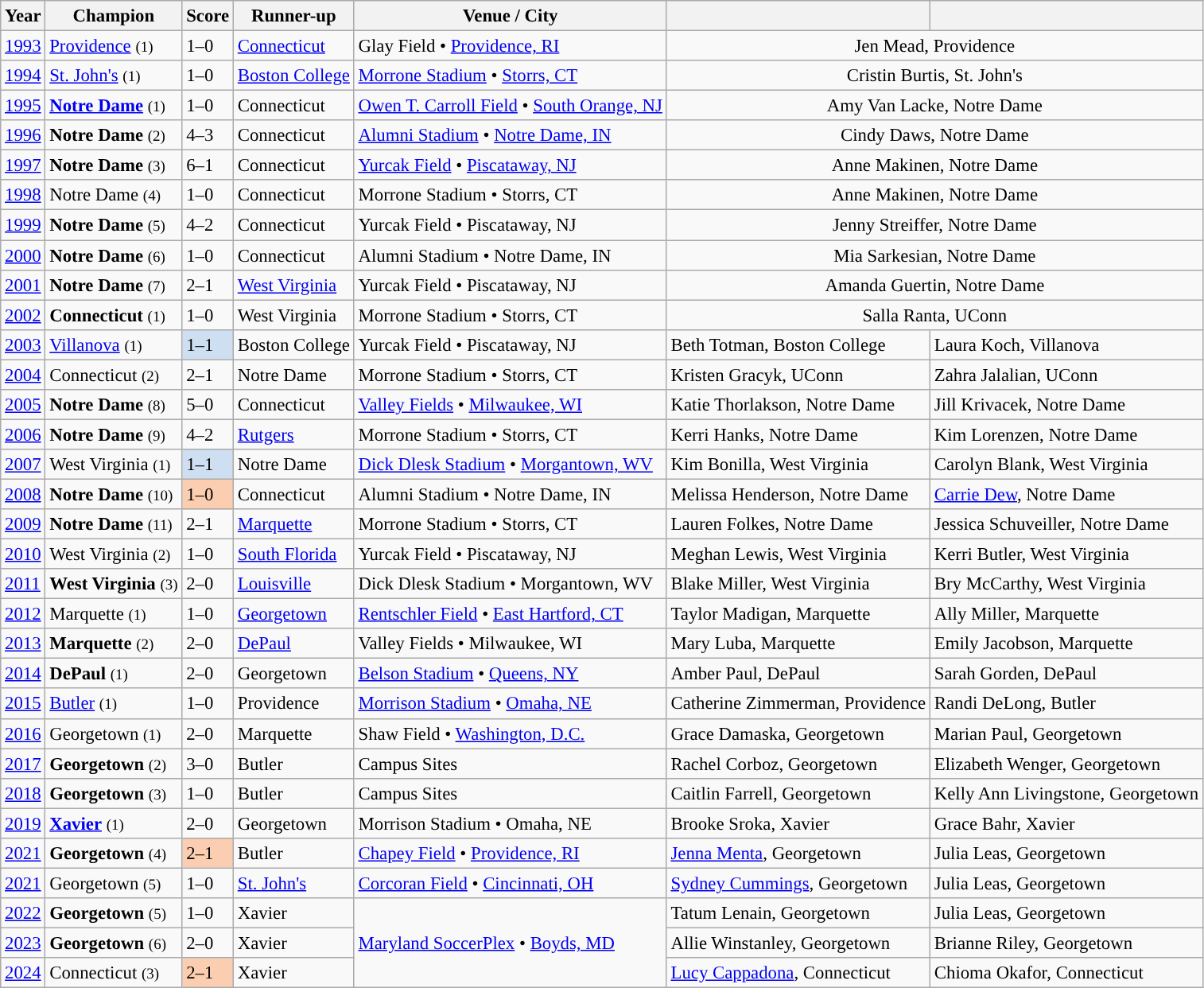<table class="wikitable sortable" style="font-size: 95%;">
<tr>
<th width=px>Year</th>
<th width=px>Champion</th>
<th width=px>Score</th>
<th width=px>Runner-up</th>
<th width=px>Venue / City</th>
<th width=px></th>
<th width=px></th>
</tr>
<tr>
<td><a href='#'>1993</a></td>
<td><a href='#'>Providence</a> <small>(1)</small></td>
<td>1–0</td>
<td><a href='#'>Connecticut</a></td>
<td>Glay Field • <a href='#'>Providence, RI</a></td>
<td colspan=2 align=center>Jen Mead, Providence</td>
</tr>
<tr>
<td><a href='#'>1994</a></td>
<td><a href='#'>St. John's</a> <small>(1)</small></td>
<td>1–0</td>
<td><a href='#'>Boston College</a></td>
<td><a href='#'>Morrone Stadium</a> • <a href='#'>Storrs, CT</a></td>
<td colspan=2 align=center>Cristin Burtis, St. John's</td>
</tr>
<tr>
<td><a href='#'>1995</a></td>
<td><strong><a href='#'>Notre Dame</a></strong> <small>(1)</small></td>
<td>1–0</td>
<td>Connecticut</td>
<td><a href='#'>Owen T. Carroll Field</a> • <a href='#'>South Orange, NJ</a></td>
<td colspan=2 align=center>Amy Van Lacke, Notre Dame</td>
</tr>
<tr>
<td><a href='#'>1996</a></td>
<td><strong>Notre Dame</strong> <small>(2)</small></td>
<td>4–3</td>
<td>Connecticut</td>
<td><a href='#'>Alumni Stadium</a> • <a href='#'>Notre Dame, IN</a></td>
<td colspan=2 align=center>Cindy Daws, Notre Dame</td>
</tr>
<tr>
<td><a href='#'>1997</a></td>
<td><strong>Notre Dame</strong> <small>(3)</small></td>
<td>6–1</td>
<td>Connecticut</td>
<td><a href='#'>Yurcak Field</a> • <a href='#'>Piscataway, NJ</a></td>
<td colspan=2 align=center>Anne Makinen, Notre Dame</td>
</tr>
<tr>
<td><a href='#'>1998</a></td>
<td>Notre Dame <small>(4)</small></td>
<td>1–0</td>
<td>Connecticut</td>
<td>Morrone Stadium • Storrs, CT</td>
<td colspan=2 align=center>Anne Makinen, Notre Dame</td>
</tr>
<tr>
<td><a href='#'>1999</a></td>
<td><strong>Notre Dame</strong> <small>(5)</small></td>
<td>4–2</td>
<td>Connecticut</td>
<td>Yurcak Field • Piscataway, NJ</td>
<td colspan=2 align=center>Jenny Streiffer, Notre Dame</td>
</tr>
<tr>
<td><a href='#'>2000</a></td>
<td><strong>Notre Dame</strong> <small>(6)</small></td>
<td>1–0</td>
<td>Connecticut</td>
<td>Alumni Stadium • Notre Dame, IN</td>
<td colspan=2 align=center>Mia Sarkesian, Notre Dame</td>
</tr>
<tr>
<td><a href='#'>2001</a></td>
<td><strong>Notre Dame</strong> <small>(7)</small></td>
<td>2–1</td>
<td><a href='#'>West Virginia</a></td>
<td>Yurcak Field • Piscataway, NJ</td>
<td colspan=2 align=center>Amanda Guertin, Notre Dame</td>
</tr>
<tr>
<td><a href='#'>2002</a></td>
<td><strong>Connecticut</strong> <small>(1)</small></td>
<td>1–0</td>
<td>West Virginia</td>
<td>Morrone Stadium • Storrs, CT</td>
<td colspan=2 align=center>Salla Ranta, UConn</td>
</tr>
<tr>
<td><a href='#'>2003</a></td>
<td><a href='#'>Villanova</a> <small>(1)</small></td>
<td style="background-color:#cedff2">1–1 </td>
<td>Boston College</td>
<td>Yurcak Field • Piscataway, NJ</td>
<td>Beth Totman, Boston College</td>
<td>Laura Koch, Villanova</td>
</tr>
<tr>
<td><a href='#'>2004</a></td>
<td>Connecticut <small>(2)</small></td>
<td>2–1</td>
<td>Notre Dame</td>
<td>Morrone Stadium • Storrs, CT</td>
<td>Kristen Gracyk, UConn</td>
<td>Zahra Jalalian, UConn</td>
</tr>
<tr>
<td><a href='#'>2005</a></td>
<td><strong>Notre Dame</strong> <small>(8)</small></td>
<td>5–0</td>
<td>Connecticut</td>
<td><a href='#'>Valley Fields</a> • <a href='#'>Milwaukee, WI</a></td>
<td>Katie Thorlakson, Notre Dame</td>
<td>Jill Krivacek, Notre Dame</td>
</tr>
<tr>
<td><a href='#'>2006</a></td>
<td><strong>Notre Dame</strong> <small>(9)</small></td>
<td>4–2</td>
<td><a href='#'>Rutgers</a></td>
<td>Morrone Stadium • Storrs, CT</td>
<td>Kerri Hanks, Notre Dame</td>
<td>Kim Lorenzen, Notre Dame</td>
</tr>
<tr>
<td><a href='#'>2007</a></td>
<td>West Virginia <small>(1)</small></td>
<td style="background-color:#cedff2">1–1 </td>
<td>Notre Dame</td>
<td><a href='#'>Dick Dlesk Stadium</a> • <a href='#'>Morgantown, WV</a></td>
<td>Kim Bonilla, West Virginia</td>
<td>Carolyn Blank, West Virginia</td>
</tr>
<tr>
<td><a href='#'>2008</a></td>
<td><strong>Notre Dame</strong> <small>(10)</small></td>
<td style="background-color:#FBCEB1">1–0 </td>
<td>Connecticut</td>
<td>Alumni Stadium • Notre Dame, IN</td>
<td>Melissa Henderson, Notre Dame</td>
<td><a href='#'>Carrie Dew</a>, Notre Dame</td>
</tr>
<tr>
<td><a href='#'>2009</a></td>
<td><strong>Notre Dame</strong> <small>(11)</small></td>
<td>2–1</td>
<td><a href='#'>Marquette</a></td>
<td>Morrone Stadium • Storrs, CT</td>
<td>Lauren Folkes, Notre Dame</td>
<td>Jessica Schuveiller, Notre Dame</td>
</tr>
<tr>
<td><a href='#'>2010</a></td>
<td>West Virginia <small>(2)</small></td>
<td>1–0</td>
<td><a href='#'>South Florida</a></td>
<td>Yurcak Field • Piscataway, NJ</td>
<td>Meghan Lewis, West Virginia</td>
<td>Kerri Butler, West Virginia</td>
</tr>
<tr>
<td><a href='#'>2011</a></td>
<td><strong>West Virginia</strong> <small>(3)</small></td>
<td>2–0</td>
<td><a href='#'>Louisville</a></td>
<td>Dick Dlesk Stadium • Morgantown, WV</td>
<td>Blake Miller, West Virginia</td>
<td>Bry McCarthy, West Virginia</td>
</tr>
<tr>
<td><a href='#'>2012</a></td>
<td>Marquette <small>(1)</small></td>
<td>1–0</td>
<td><a href='#'>Georgetown</a></td>
<td><a href='#'>Rentschler Field</a> • <a href='#'>East Hartford, CT</a></td>
<td>Taylor Madigan, Marquette</td>
<td>Ally Miller, Marquette</td>
</tr>
<tr>
<td><a href='#'>2013</a></td>
<td><strong>Marquette</strong> <small>(2)</small></td>
<td>2–0</td>
<td><a href='#'>DePaul</a></td>
<td>Valley Fields • Milwaukee, WI</td>
<td>Mary Luba, Marquette</td>
<td>Emily Jacobson, Marquette</td>
</tr>
<tr>
<td><a href='#'>2014</a></td>
<td><strong>DePaul</strong> <small>(1)</small></td>
<td>2–0</td>
<td>Georgetown</td>
<td><a href='#'>Belson Stadium</a> • <a href='#'>Queens, NY</a></td>
<td>Amber Paul, DePaul</td>
<td>Sarah Gorden, DePaul</td>
</tr>
<tr>
<td><a href='#'>2015</a></td>
<td><a href='#'>Butler</a> <small>(1)</small></td>
<td>1–0</td>
<td>Providence</td>
<td><a href='#'>Morrison Stadium</a> • <a href='#'>Omaha, NE</a></td>
<td>Catherine Zimmerman, Providence</td>
<td>Randi DeLong, Butler</td>
</tr>
<tr>
<td><a href='#'>2016</a></td>
<td>Georgetown <small>(1)</small></td>
<td>2–0</td>
<td>Marquette</td>
<td>Shaw Field • <a href='#'>Washington, D.C.</a></td>
<td>Grace Damaska, Georgetown</td>
<td>Marian Paul, Georgetown</td>
</tr>
<tr>
<td><a href='#'>2017</a></td>
<td><strong>Georgetown</strong> <small>(2)</small></td>
<td>3–0</td>
<td>Butler</td>
<td>Campus Sites </td>
<td>Rachel Corboz, Georgetown</td>
<td>Elizabeth Wenger, Georgetown</td>
</tr>
<tr>
<td><a href='#'>2018</a></td>
<td><strong>Georgetown</strong> <small>(3)</small></td>
<td>1–0</td>
<td>Butler</td>
<td>Campus Sites </td>
<td>Caitlin Farrell, Georgetown</td>
<td>Kelly Ann Livingstone, Georgetown</td>
</tr>
<tr>
<td><a href='#'>2019</a></td>
<td><strong><a href='#'>Xavier</a></strong> <small>(1)</small></td>
<td>2–0</td>
<td>Georgetown</td>
<td>Morrison Stadium • Omaha, NE </td>
<td>Brooke Sroka, Xavier</td>
<td>Grace Bahr, Xavier</td>
</tr>
<tr>
<td><a href='#'>2021 </a></td>
<td><strong>Georgetown</strong> <small>(4)</small></td>
<td style="background-color:#FBCEB1">2–1 </td>
<td>Butler</td>
<td><a href='#'>Chapey Field</a> • <a href='#'>Providence, RI</a></td>
<td><a href='#'>Jenna Menta</a>, Georgetown</td>
<td>Julia Leas, Georgetown</td>
</tr>
<tr>
<td><a href='#'>2021</a></td>
<td>Georgetown <small>(5)</small></td>
<td>1–0</td>
<td><a href='#'>St. John's</a></td>
<td><a href='#'>Corcoran Field</a> • <a href='#'>Cincinnati, OH</a> </td>
<td><a href='#'>Sydney Cummings</a>, Georgetown</td>
<td>Julia Leas, Georgetown</td>
</tr>
<tr>
<td><a href='#'>2022</a></td>
<td><strong>Georgetown</strong> <small>(5)</small></td>
<td>1–0</td>
<td>Xavier</td>
<td rowspan=3><a href='#'>Maryland SoccerPlex</a> • <a href='#'>Boyds, MD</a> </td>
<td>Tatum Lenain, Georgetown</td>
<td>Julia Leas, Georgetown</td>
</tr>
<tr>
<td><a href='#'>2023</a></td>
<td><strong>Georgetown</strong> <small>(6)</small></td>
<td>2–0</td>
<td>Xavier</td>
<td>Allie Winstanley, Georgetown</td>
<td>Brianne Riley, Georgetown</td>
</tr>
<tr>
<td><a href='#'>2024</a></td>
<td>Connecticut <small>(3)</small></td>
<td style="background-color:#FBCEB1">2–1 </td>
<td>Xavier</td>
<td><a href='#'>Lucy Cappadona</a>, Connecticut</td>
<td>Chioma Okafor, Connecticut</td>
</tr>
</table>
